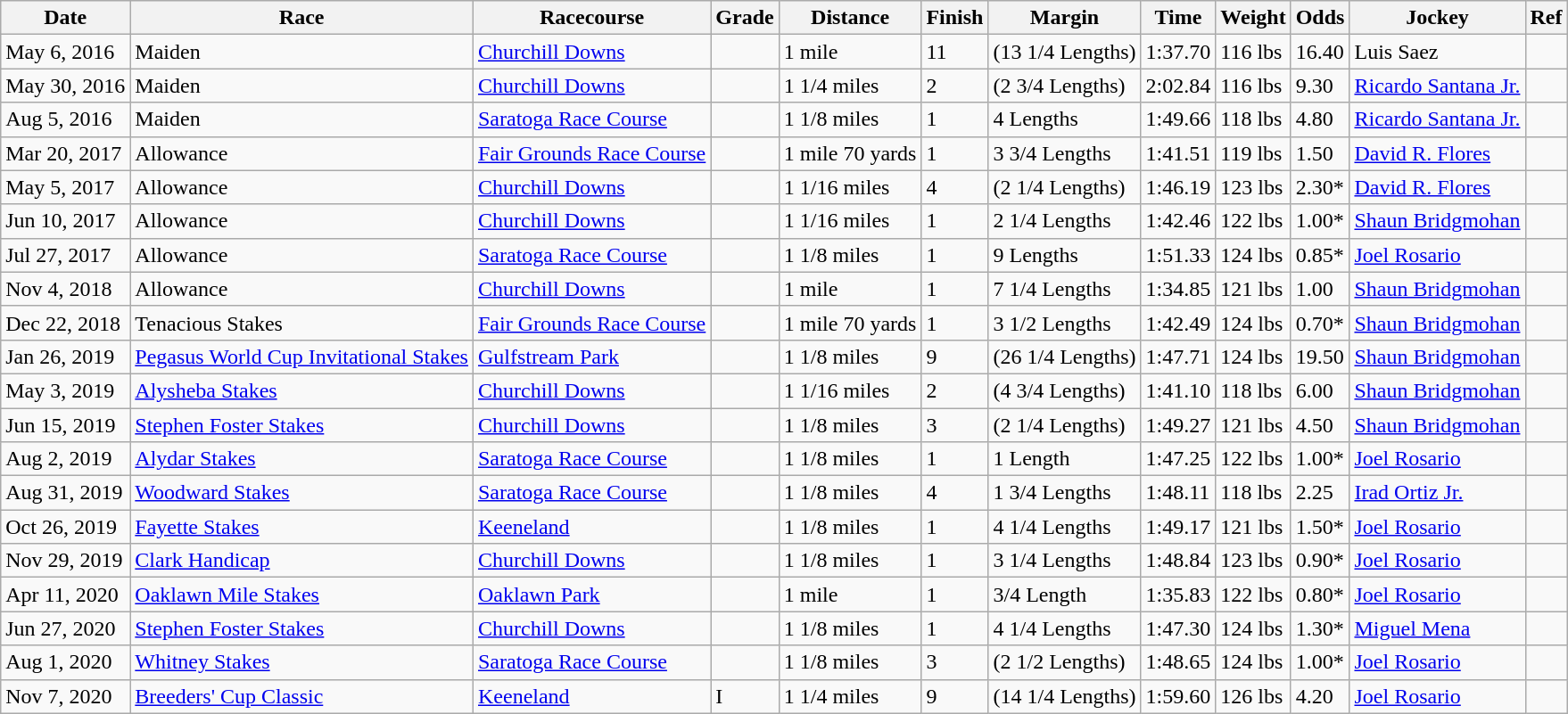<table class="wikitable">
<tr>
<th>Date</th>
<th>Race</th>
<th>Racecourse</th>
<th>Grade</th>
<th>Distance</th>
<th>Finish</th>
<th>Margin</th>
<th>Time</th>
<th>Weight</th>
<th>Odds</th>
<th>Jockey</th>
<th>Ref</th>
</tr>
<tr>
<td>May 6, 2016</td>
<td>Maiden</td>
<td><a href='#'>Churchill Downs</a></td>
<td></td>
<td>1 mile</td>
<td>11</td>
<td>(13 1/4 Lengths)</td>
<td>1:37.70</td>
<td>116 lbs</td>
<td>16.40</td>
<td>Luis Saez</td>
<td></td>
</tr>
<tr>
<td>May 30, 2016</td>
<td>Maiden</td>
<td><a href='#'>Churchill Downs</a></td>
<td></td>
<td>1 1/4 miles</td>
<td>2</td>
<td>(2 3/4 Lengths)</td>
<td>2:02.84</td>
<td>116 lbs</td>
<td>9.30</td>
<td><a href='#'>Ricardo Santana Jr.</a></td>
<td></td>
</tr>
<tr>
<td>Aug 5, 2016</td>
<td>Maiden</td>
<td><a href='#'>Saratoga Race Course</a></td>
<td></td>
<td>1 1/8 miles</td>
<td>1</td>
<td>4 Lengths</td>
<td>1:49.66</td>
<td>118 lbs</td>
<td>4.80</td>
<td><a href='#'>Ricardo Santana Jr.</a></td>
<td></td>
</tr>
<tr>
<td>Mar 20, 2017</td>
<td>Allowance</td>
<td><a href='#'>Fair Grounds Race Course</a></td>
<td></td>
<td>1 mile 70 yards</td>
<td>1</td>
<td>3 3/4 Lengths</td>
<td>1:41.51</td>
<td>119 lbs</td>
<td>1.50</td>
<td><a href='#'>David R. Flores</a></td>
<td></td>
</tr>
<tr>
<td>May 5, 2017</td>
<td>Allowance</td>
<td><a href='#'>Churchill Downs</a></td>
<td></td>
<td>1 1/16 miles</td>
<td>4</td>
<td>(2 1/4 Lengths)</td>
<td>1:46.19</td>
<td>123 lbs</td>
<td>2.30*</td>
<td><a href='#'>David R. Flores</a></td>
<td></td>
</tr>
<tr>
<td>Jun 10, 2017</td>
<td>Allowance</td>
<td><a href='#'>Churchill Downs</a></td>
<td></td>
<td>1 1/16 miles</td>
<td>1</td>
<td>2 1/4 Lengths</td>
<td>1:42.46</td>
<td>122 lbs</td>
<td>1.00*</td>
<td><a href='#'>Shaun Bridgmohan</a></td>
<td></td>
</tr>
<tr>
<td>Jul 27, 2017</td>
<td>Allowance</td>
<td><a href='#'>Saratoga Race Course</a></td>
<td></td>
<td>1 1/8 miles</td>
<td>1</td>
<td>9 Lengths</td>
<td>1:51.33</td>
<td>124 lbs</td>
<td>0.85*</td>
<td><a href='#'>Joel Rosario</a></td>
<td></td>
</tr>
<tr>
<td>Nov 4, 2018</td>
<td>Allowance</td>
<td><a href='#'>Churchill Downs</a></td>
<td></td>
<td>1 mile</td>
<td>1</td>
<td>7 1/4 Lengths</td>
<td>1:34.85</td>
<td>121 lbs</td>
<td>1.00</td>
<td><a href='#'>Shaun Bridgmohan</a></td>
<td></td>
</tr>
<tr>
<td>Dec 22, 2018</td>
<td>Tenacious Stakes</td>
<td><a href='#'>Fair Grounds Race Course</a></td>
<td></td>
<td>1 mile 70 yards</td>
<td>1</td>
<td>3 1/2 Lengths</td>
<td>1:42.49</td>
<td>124 lbs</td>
<td>0.70*</td>
<td><a href='#'>Shaun Bridgmohan</a></td>
<td></td>
</tr>
<tr>
<td>Jan 26, 2019</td>
<td><a href='#'>Pegasus World Cup Invitational Stakes</a></td>
<td><a href='#'>Gulfstream Park</a></td>
<td></td>
<td>1 1/8 miles</td>
<td>9</td>
<td>(26 1/4 Lengths)</td>
<td>1:47.71</td>
<td>124 lbs</td>
<td>19.50</td>
<td><a href='#'>Shaun Bridgmohan</a></td>
<td></td>
</tr>
<tr>
<td>May 3, 2019</td>
<td><a href='#'>Alysheba Stakes</a></td>
<td><a href='#'>Churchill Downs</a></td>
<td></td>
<td>1 1/16 miles</td>
<td>2</td>
<td>(4 3/4 Lengths)</td>
<td>1:41.10</td>
<td>118 lbs</td>
<td>6.00</td>
<td><a href='#'>Shaun Bridgmohan</a></td>
<td></td>
</tr>
<tr>
<td>Jun 15, 2019</td>
<td><a href='#'>Stephen Foster Stakes</a></td>
<td><a href='#'>Churchill Downs</a></td>
<td></td>
<td>1 1/8 miles</td>
<td>3</td>
<td>(2 1/4 Lengths)</td>
<td>1:49.27</td>
<td>121 lbs</td>
<td>4.50</td>
<td><a href='#'>Shaun Bridgmohan</a></td>
<td></td>
</tr>
<tr>
<td>Aug 2, 2019</td>
<td><a href='#'>Alydar Stakes</a></td>
<td><a href='#'>Saratoga Race Course</a></td>
<td></td>
<td>1 1/8 miles</td>
<td>1</td>
<td>1 Length</td>
<td>1:47.25</td>
<td>122 lbs</td>
<td>1.00*</td>
<td><a href='#'>Joel Rosario</a></td>
<td></td>
</tr>
<tr>
<td>Aug 31, 2019</td>
<td><a href='#'>Woodward Stakes</a></td>
<td><a href='#'>Saratoga Race Course</a></td>
<td></td>
<td>1 1/8 miles</td>
<td>4</td>
<td>1 3/4 Lengths</td>
<td>1:48.11</td>
<td>118 lbs</td>
<td>2.25</td>
<td><a href='#'>Irad Ortiz Jr.</a></td>
<td></td>
</tr>
<tr>
<td>Oct 26, 2019</td>
<td><a href='#'>Fayette Stakes</a></td>
<td><a href='#'>Keeneland</a></td>
<td></td>
<td>1 1/8 miles</td>
<td>1</td>
<td>4 1/4 Lengths</td>
<td>1:49.17</td>
<td>121 lbs</td>
<td>1.50*</td>
<td><a href='#'>Joel Rosario</a></td>
<td></td>
</tr>
<tr>
<td>Nov 29, 2019</td>
<td><a href='#'>Clark Handicap</a></td>
<td><a href='#'>Churchill Downs</a></td>
<td></td>
<td>1 1/8 miles</td>
<td>1</td>
<td>3 1/4 Lengths</td>
<td>1:48.84</td>
<td>123 lbs</td>
<td>0.90*</td>
<td><a href='#'>Joel Rosario</a></td>
<td></td>
</tr>
<tr>
<td>Apr 11, 2020</td>
<td><a href='#'>Oaklawn Mile Stakes</a></td>
<td><a href='#'>Oaklawn Park</a></td>
<td></td>
<td>1 mile</td>
<td>1</td>
<td>3/4 Length</td>
<td>1:35.83</td>
<td>122 lbs</td>
<td>0.80*</td>
<td><a href='#'>Joel Rosario</a></td>
<td></td>
</tr>
<tr>
<td>Jun 27, 2020</td>
<td><a href='#'>Stephen Foster Stakes</a></td>
<td><a href='#'>Churchill Downs</a></td>
<td></td>
<td>1 1/8 miles</td>
<td>1</td>
<td>4 1/4 Lengths</td>
<td>1:47.30</td>
<td>124 lbs</td>
<td>1.30*</td>
<td><a href='#'>Miguel Mena</a></td>
<td></td>
</tr>
<tr>
<td>Aug 1, 2020</td>
<td><a href='#'>Whitney Stakes</a></td>
<td><a href='#'>Saratoga Race Course</a></td>
<td></td>
<td>1 1/8 miles</td>
<td>3</td>
<td>(2 1/2 Lengths)</td>
<td>1:48.65</td>
<td>124 lbs</td>
<td>1.00*</td>
<td><a href='#'>Joel Rosario</a></td>
<td></td>
</tr>
<tr>
<td>Nov 7, 2020</td>
<td><a href='#'>Breeders' Cup Classic</a></td>
<td><a href='#'>Keeneland</a></td>
<td>I</td>
<td>1 1/4 miles</td>
<td>9</td>
<td>(14 1/4 Lengths)</td>
<td>1:59.60</td>
<td>126 lbs</td>
<td>4.20</td>
<td><a href='#'>Joel Rosario</a></td>
<td></td>
</tr>
</table>
